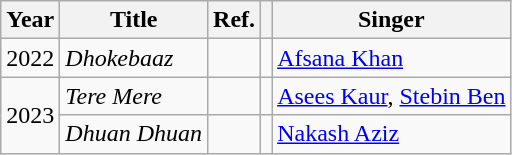<table class="wikitable">
<tr>
<th>Year</th>
<th>Title</th>
<th>Ref.</th>
<th></th>
<th>Singer</th>
</tr>
<tr>
<td>2022</td>
<td><em>Dhokebaaz</em></td>
<td></td>
<td></td>
<td><a href='#'>Afsana Khan</a></td>
</tr>
<tr>
<td rowspan="2">2023</td>
<td><em>Tere Mere</em></td>
<td></td>
<td></td>
<td><a href='#'>Asees Kaur</a>, <a href='#'>Stebin Ben</a></td>
</tr>
<tr>
<td><em>Dhuan Dhuan</em></td>
<td></td>
<td></td>
<td><a href='#'>Nakash Aziz</a></td>
</tr>
</table>
